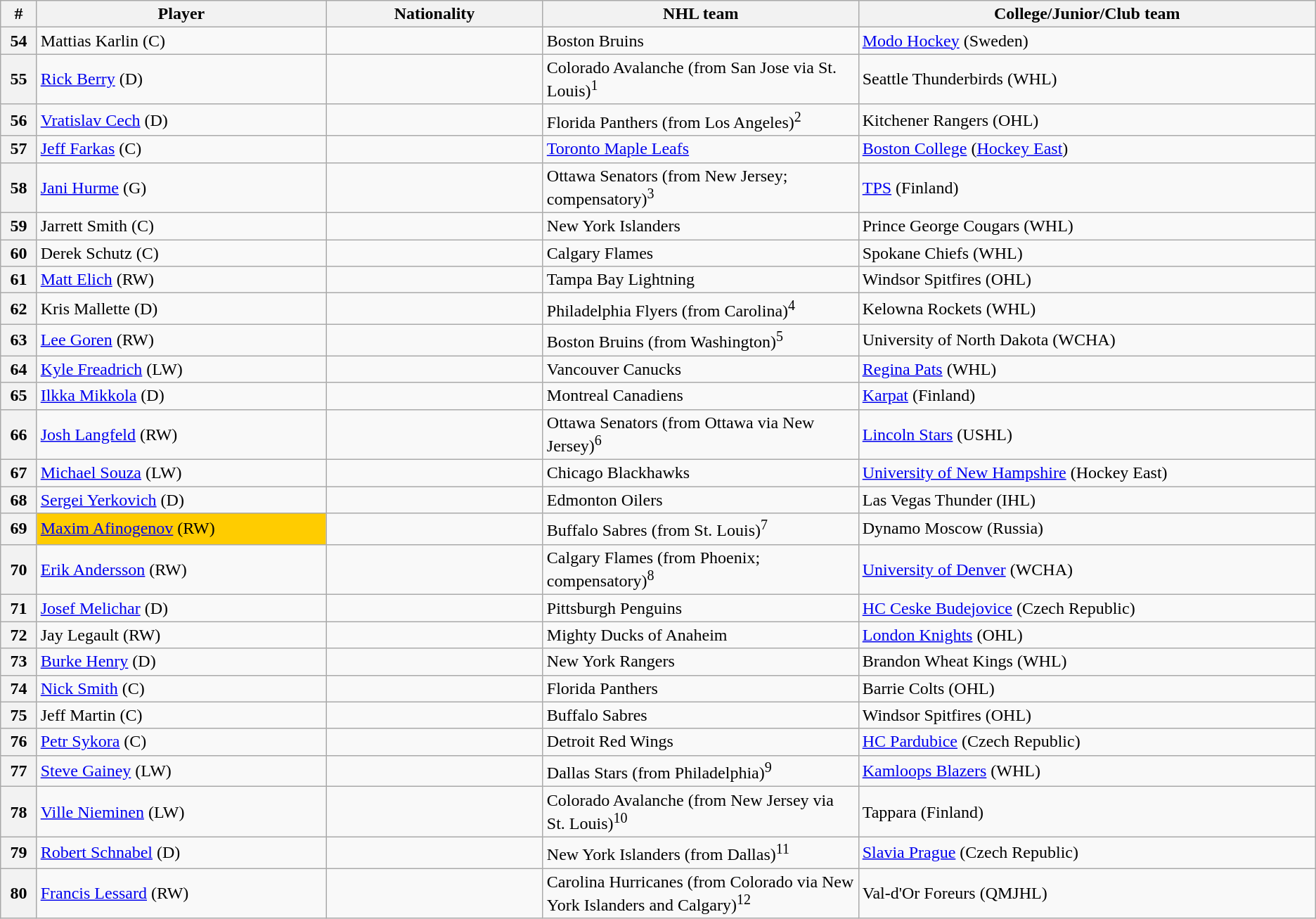<table class="wikitable">
<tr>
<th bgcolor="#DDDDFF" width="2.75%">#</th>
<th bgcolor="#DDDDFF" width="22.0%">Player</th>
<th bgcolor="#DDDDFF" width="16.5%">Nationality</th>
<th bgcolor="#DDDDFF" width="24.0%">NHL team</th>
<th bgcolor="#DDDDFF" width="100.0%">College/Junior/Club team</th>
</tr>
<tr>
<th>54</th>
<td>Mattias Karlin (C)</td>
<td></td>
<td>Boston Bruins</td>
<td><a href='#'>Modo Hockey</a> (Sweden)</td>
</tr>
<tr>
<th>55</th>
<td><a href='#'>Rick Berry</a> (D)</td>
<td></td>
<td>Colorado Avalanche (from San Jose via St. Louis)<sup>1</sup></td>
<td>Seattle Thunderbirds (WHL)</td>
</tr>
<tr>
<th>56</th>
<td><a href='#'>Vratislav Cech</a> (D)</td>
<td></td>
<td>Florida Panthers (from Los Angeles)<sup>2</sup></td>
<td>Kitchener Rangers (OHL)</td>
</tr>
<tr>
<th>57</th>
<td><a href='#'>Jeff Farkas</a> (C)</td>
<td></td>
<td><a href='#'>Toronto Maple Leafs</a></td>
<td><a href='#'>Boston College</a> (<a href='#'>Hockey East</a>)</td>
</tr>
<tr>
<th>58</th>
<td><a href='#'>Jani Hurme</a> (G)</td>
<td></td>
<td>Ottawa Senators (from New Jersey; compensatory)<sup>3</sup></td>
<td><a href='#'>TPS</a> (Finland)</td>
</tr>
<tr>
<th>59</th>
<td>Jarrett Smith (C)</td>
<td></td>
<td>New York Islanders</td>
<td>Prince George Cougars (WHL)</td>
</tr>
<tr>
<th>60</th>
<td>Derek Schutz (C)</td>
<td></td>
<td>Calgary Flames</td>
<td>Spokane Chiefs (WHL)</td>
</tr>
<tr>
<th>61</th>
<td><a href='#'>Matt Elich</a> (RW)</td>
<td></td>
<td>Tampa Bay Lightning</td>
<td>Windsor Spitfires (OHL)</td>
</tr>
<tr>
<th>62</th>
<td>Kris Mallette (D)</td>
<td></td>
<td>Philadelphia Flyers (from Carolina)<sup>4</sup></td>
<td>Kelowna Rockets (WHL)</td>
</tr>
<tr>
<th>63</th>
<td><a href='#'>Lee Goren</a> (RW)</td>
<td></td>
<td>Boston Bruins (from Washington)<sup>5</sup></td>
<td>University of North Dakota (WCHA)</td>
</tr>
<tr>
<th>64</th>
<td><a href='#'>Kyle Freadrich</a> (LW)</td>
<td></td>
<td>Vancouver Canucks</td>
<td><a href='#'>Regina Pats</a> (WHL)</td>
</tr>
<tr>
<th>65</th>
<td><a href='#'>Ilkka Mikkola</a> (D)</td>
<td></td>
<td>Montreal Canadiens</td>
<td><a href='#'>Karpat</a> (Finland)</td>
</tr>
<tr>
<th>66</th>
<td><a href='#'>Josh Langfeld</a> (RW)</td>
<td></td>
<td>Ottawa Senators (from Ottawa via New Jersey)<sup>6</sup></td>
<td><a href='#'>Lincoln Stars</a> (USHL)</td>
</tr>
<tr>
<th>67</th>
<td><a href='#'>Michael Souza</a> (LW)</td>
<td></td>
<td>Chicago Blackhawks</td>
<td><a href='#'>University of New Hampshire</a> (Hockey East)</td>
</tr>
<tr>
<th>68</th>
<td><a href='#'>Sergei Yerkovich</a> (D)</td>
<td></td>
<td>Edmonton Oilers</td>
<td>Las Vegas Thunder (IHL)</td>
</tr>
<tr>
<th>69</th>
<td bgcolor="#FFCC00"><a href='#'>Maxim Afinogenov</a> (RW)</td>
<td></td>
<td>Buffalo Sabres (from St. Louis)<sup>7</sup></td>
<td>Dynamo Moscow (Russia)</td>
</tr>
<tr>
<th>70</th>
<td><a href='#'>Erik Andersson</a> (RW)</td>
<td></td>
<td>Calgary Flames (from Phoenix; compensatory)<sup>8</sup></td>
<td><a href='#'>University of Denver</a> (WCHA)</td>
</tr>
<tr>
<th>71</th>
<td><a href='#'>Josef Melichar</a> (D)</td>
<td></td>
<td>Pittsburgh Penguins</td>
<td><a href='#'>HC Ceske Budejovice</a> (Czech Republic)</td>
</tr>
<tr>
<th>72</th>
<td>Jay Legault (RW)</td>
<td></td>
<td>Mighty Ducks of Anaheim</td>
<td><a href='#'>London Knights</a> (OHL)</td>
</tr>
<tr>
<th>73</th>
<td><a href='#'>Burke Henry</a> (D)</td>
<td></td>
<td>New York Rangers</td>
<td>Brandon Wheat Kings (WHL)</td>
</tr>
<tr>
<th>74</th>
<td><a href='#'>Nick Smith</a> (C)</td>
<td></td>
<td>Florida Panthers</td>
<td>Barrie Colts (OHL)</td>
</tr>
<tr>
<th>75</th>
<td>Jeff Martin (C)</td>
<td></td>
<td>Buffalo Sabres</td>
<td>Windsor Spitfires (OHL)</td>
</tr>
<tr>
<th>76</th>
<td><a href='#'>Petr Sykora</a> (C)</td>
<td></td>
<td>Detroit Red Wings</td>
<td><a href='#'>HC Pardubice</a> (Czech Republic)</td>
</tr>
<tr>
<th>77</th>
<td><a href='#'>Steve Gainey</a> (LW)</td>
<td></td>
<td>Dallas Stars (from Philadelphia)<sup>9</sup></td>
<td><a href='#'>Kamloops Blazers</a> (WHL)</td>
</tr>
<tr>
<th>78</th>
<td><a href='#'>Ville Nieminen</a> (LW)</td>
<td></td>
<td>Colorado Avalanche (from New Jersey via St. Louis)<sup>10</sup></td>
<td>Tappara (Finland)</td>
</tr>
<tr>
<th>79</th>
<td><a href='#'>Robert Schnabel</a> (D)</td>
<td></td>
<td>New York Islanders (from Dallas)<sup>11</sup></td>
<td><a href='#'>Slavia Prague</a> (Czech Republic)</td>
</tr>
<tr>
<th>80</th>
<td><a href='#'>Francis Lessard</a> (RW)</td>
<td></td>
<td>Carolina Hurricanes (from Colorado via New York Islanders and Calgary)<sup>12</sup></td>
<td>Val-d'Or Foreurs (QMJHL)</td>
</tr>
</table>
